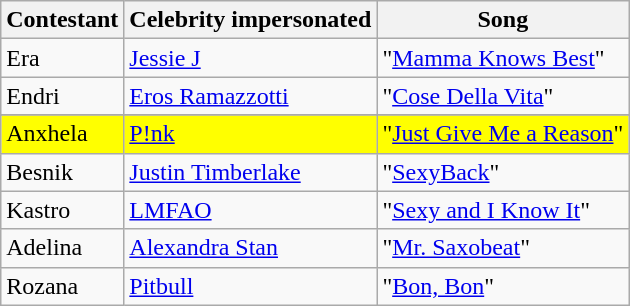<table class="wikitable">
<tr>
<th>Contestant</th>
<th>Celebrity impersonated</th>
<th>Song</th>
</tr>
<tr>
<td>Era</td>
<td><a href='#'>Jessie J</a></td>
<td>"<a href='#'>Mamma Knows Best</a>"</td>
</tr>
<tr>
<td>Endri</td>
<td><a href='#'>Eros Ramazzotti</a></td>
<td>"<a href='#'>Cose Della Vita</a>"</td>
</tr>
<tr>
</tr>
<tr style="background:yellow">
<td>Anxhela</td>
<td><a href='#'>P!nk</a></td>
<td>"<a href='#'>Just Give Me a Reason</a>"</td>
</tr>
<tr>
<td>Besnik</td>
<td><a href='#'>Justin Timberlake</a></td>
<td>"<a href='#'>SexyBack</a>"</td>
</tr>
<tr>
<td>Kastro</td>
<td><a href='#'>LMFAO</a></td>
<td>"<a href='#'>Sexy and I Know It</a>"</td>
</tr>
<tr>
<td>Adelina</td>
<td><a href='#'>Alexandra Stan</a></td>
<td>"<a href='#'>Mr. Saxobeat</a>"</td>
</tr>
<tr>
<td>Rozana</td>
<td><a href='#'>Pitbull</a></td>
<td>"<a href='#'>Bon, Bon</a>"</td>
</tr>
</table>
